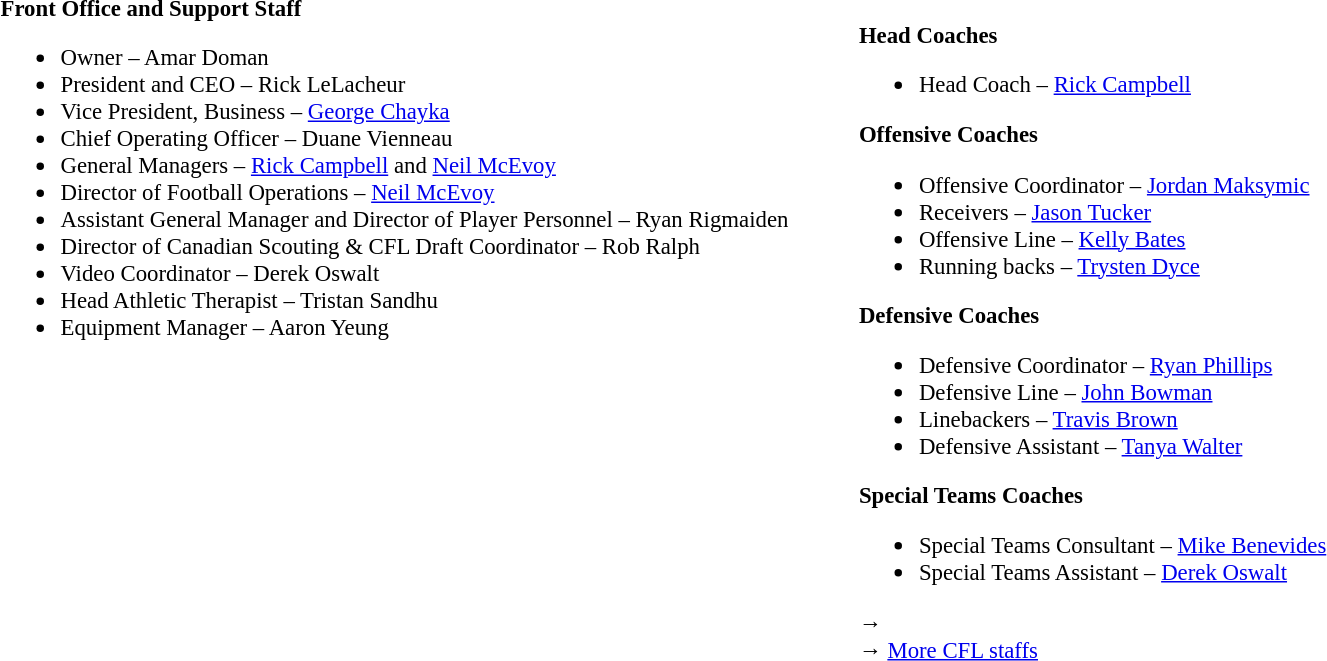<table class="toccolours" style="text-align: left;">
<tr>
<td colspan=7 style="text-align:right;"></td>
</tr>
<tr>
<td style="vertical-align:top;"></td>
<td style="font-size: 95%;vertical-align:top;"><strong>Front Office and Support Staff</strong><br><ul><li>Owner – Amar Doman</li><li>President and CEO – Rick LeLacheur</li><li>Vice President, Business – <a href='#'>George Chayka</a></li><li>Chief Operating Officer – Duane Vienneau</li><li>General Managers – <a href='#'>Rick Campbell</a> and <a href='#'>Neil McEvoy</a></li><li>Director of Football Operations – <a href='#'>Neil McEvoy</a></li><li>Assistant General Manager and Director of Player Personnel – Ryan Rigmaiden</li><li>Director of Canadian Scouting & CFL Draft Coordinator – Rob Ralph</li><li>Video Coordinator – Derek Oswalt</li><li>Head Athletic Therapist – Tristan Sandhu</li><li>Equipment Manager – Aaron Yeung</li></ul></td>
<td width="35"> </td>
<td style="vertical-align:top;"></td>
<td style="font-size: 95%;vertical-align:top;"><br><strong>Head Coaches</strong><ul><li>Head Coach – <a href='#'>Rick Campbell</a></li></ul><strong>Offensive Coaches</strong><ul><li>Offensive Coordinator – <a href='#'>Jordan Maksymic</a></li><li>Receivers – <a href='#'>Jason Tucker</a></li><li>Offensive Line – <a href='#'>Kelly Bates</a></li><li>Running backs – <a href='#'>Trysten Dyce</a></li></ul><strong>Defensive Coaches</strong><ul><li>Defensive Coordinator – <a href='#'>Ryan Phillips</a></li><li>Defensive Line – <a href='#'>John Bowman</a></li><li>Linebackers – <a href='#'>Travis Brown</a></li><li>Defensive Assistant – <a href='#'>Tanya Walter</a></li></ul><strong>Special Teams Coaches</strong><ul><li>Special Teams Consultant – <a href='#'>Mike Benevides</a></li><li>Special Teams Assistant – <a href='#'>Derek Oswalt</a></li></ul>→ <span></span><br>
→ <a href='#'>More CFL staffs</a></td>
</tr>
</table>
